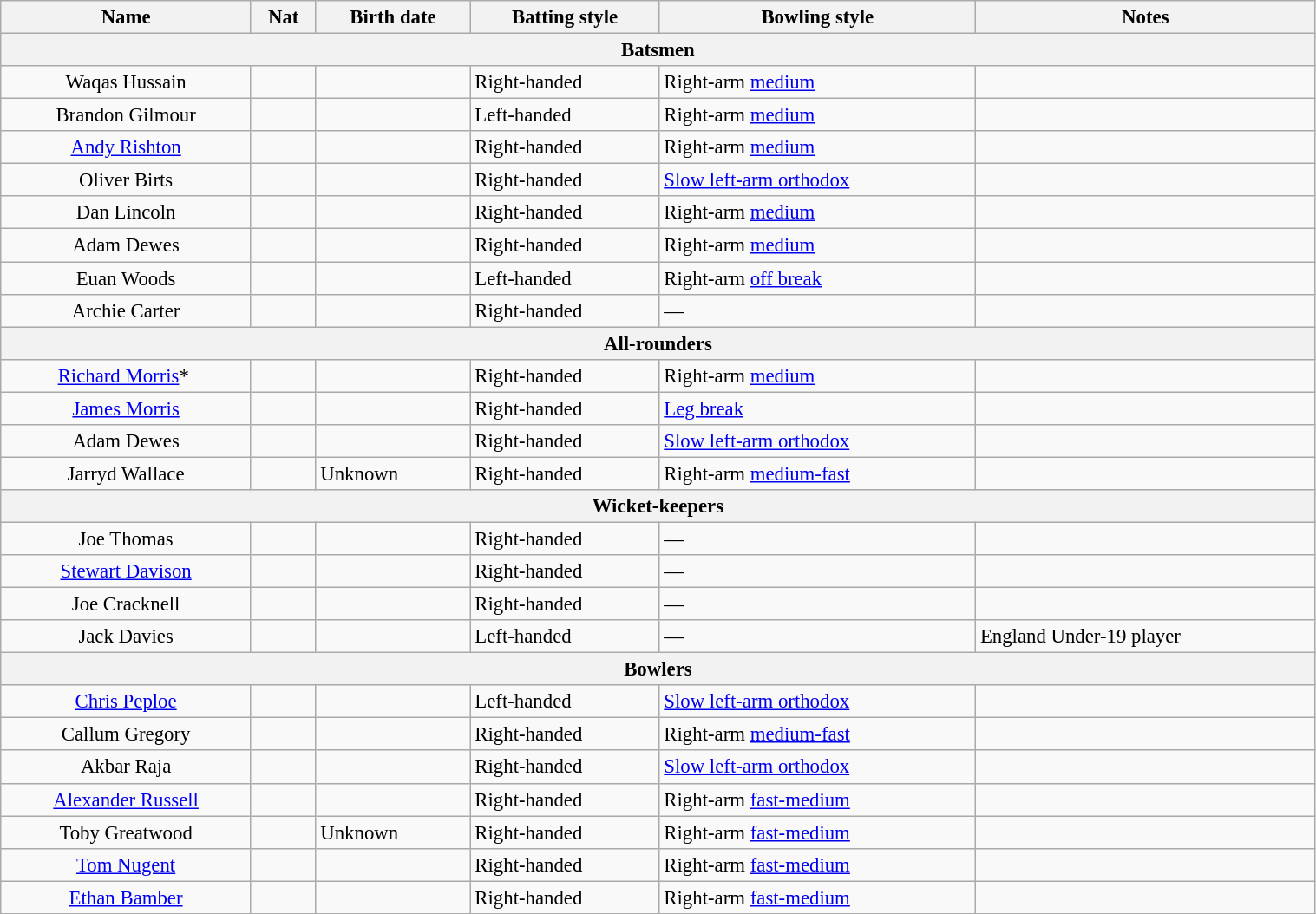<table class="wikitable"  style="font-size:95%; width:80%;">
<tr>
<th>Name</th>
<th>Nat</th>
<th>Birth date</th>
<th>Batting style</th>
<th>Bowling style</th>
<th>Notes</th>
</tr>
<tr>
<th colspan="7">Batsmen</th>
</tr>
<tr>
<td style="text-align:center">Waqas Hussain</td>
<td></td>
<td></td>
<td>Right-handed</td>
<td>Right-arm <a href='#'>medium</a></td>
<td></td>
</tr>
<tr>
<td style="text-align:center">Brandon Gilmour</td>
<td></td>
<td></td>
<td>Left-handed</td>
<td>Right-arm <a href='#'>medium</a></td>
<td></td>
</tr>
<tr>
<td style="text-align:center"><a href='#'>Andy Rishton</a></td>
<td></td>
<td></td>
<td>Right-handed</td>
<td>Right-arm <a href='#'>medium</a></td>
<td></td>
</tr>
<tr>
<td style="text-align:center">Oliver Birts</td>
<td></td>
<td></td>
<td>Right-handed</td>
<td><a href='#'>Slow left-arm orthodox</a></td>
<td></td>
</tr>
<tr>
<td style="text-align:center">Dan Lincoln</td>
<td></td>
<td></td>
<td>Right-handed</td>
<td>Right-arm <a href='#'>medium</a></td>
<td></td>
</tr>
<tr>
<td style="text-align:center">Adam Dewes</td>
<td></td>
<td></td>
<td>Right-handed</td>
<td>Right-arm <a href='#'>medium</a></td>
<td></td>
</tr>
<tr>
<td style="text-align:center">Euan Woods</td>
<td></td>
<td></td>
<td>Left-handed</td>
<td>Right-arm <a href='#'>off break</a></td>
<td></td>
</tr>
<tr>
<td style="text-align:center">Archie Carter</td>
<td></td>
<td></td>
<td>Right-handed</td>
<td>—</td>
<td></td>
</tr>
<tr>
<th colspan="7">All-rounders</th>
</tr>
<tr>
<td style="text-align:center"><a href='#'>Richard Morris</a>* </td>
<td></td>
<td></td>
<td>Right-handed</td>
<td>Right-arm <a href='#'>medium</a></td>
<td></td>
</tr>
<tr>
<td style="text-align:center"><a href='#'>James Morris</a></td>
<td></td>
<td></td>
<td>Right-handed</td>
<td><a href='#'>Leg break</a></td>
<td></td>
</tr>
<tr>
<td style="text-align:center">Adam Dewes</td>
<td></td>
<td></td>
<td>Right-handed</td>
<td><a href='#'>Slow left-arm orthodox</a></td>
<td></td>
</tr>
<tr>
<td style="text-align:center">Jarryd Wallace</td>
<td></td>
<td>Unknown</td>
<td>Right-handed</td>
<td>Right-arm <a href='#'>medium-fast</a></td>
<td></td>
</tr>
<tr>
<th colspan="7">Wicket-keepers</th>
</tr>
<tr>
<td style="text-align:center">Joe Thomas</td>
<td></td>
<td></td>
<td>Right-handed</td>
<td>—</td>
<td></td>
</tr>
<tr>
<td style="text-align:center"><a href='#'>Stewart Davison</a></td>
<td></td>
<td></td>
<td>Right-handed</td>
<td>—</td>
<td></td>
</tr>
<tr>
<td style="text-align:center">Joe Cracknell</td>
<td></td>
<td></td>
<td>Right-handed</td>
<td>—</td>
<td></td>
</tr>
<tr>
<td style="text-align:center">Jack Davies</td>
<td></td>
<td></td>
<td>Left-handed</td>
<td>—</td>
<td>England Under-19 player</td>
</tr>
<tr>
<th colspan="7">Bowlers</th>
</tr>
<tr>
<td style="text-align:center"><a href='#'>Chris Peploe</a> </td>
<td></td>
<td></td>
<td>Left-handed</td>
<td><a href='#'>Slow left-arm orthodox</a></td>
<td></td>
</tr>
<tr>
<td style="text-align:center">Callum Gregory</td>
<td></td>
<td></td>
<td>Right-handed</td>
<td>Right-arm <a href='#'>medium-fast</a></td>
<td></td>
</tr>
<tr>
<td style="text-align:center">Akbar Raja</td>
<td></td>
<td></td>
<td>Right-handed</td>
<td><a href='#'>Slow left-arm orthodox</a></td>
</tr>
<tr>
<td style="text-align:center"><a href='#'>Alexander Russell</a> </td>
<td></td>
<td></td>
<td>Right-handed</td>
<td>Right-arm <a href='#'>fast-medium</a></td>
<td></td>
</tr>
<tr>
<td style="text-align:center">Toby Greatwood</td>
<td></td>
<td>Unknown</td>
<td>Right-handed</td>
<td>Right-arm <a href='#'>fast-medium</a></td>
</tr>
<tr>
<td style="text-align:center"><a href='#'>Tom Nugent</a> </td>
<td></td>
<td></td>
<td>Right-handed</td>
<td>Right-arm <a href='#'>fast-medium</a></td>
<td></td>
</tr>
<tr>
<td style="text-align:center"><a href='#'>Ethan Bamber</a> </td>
<td></td>
<td></td>
<td>Right-handed</td>
<td>Right-arm <a href='#'>fast-medium</a></td>
<td></td>
</tr>
</table>
